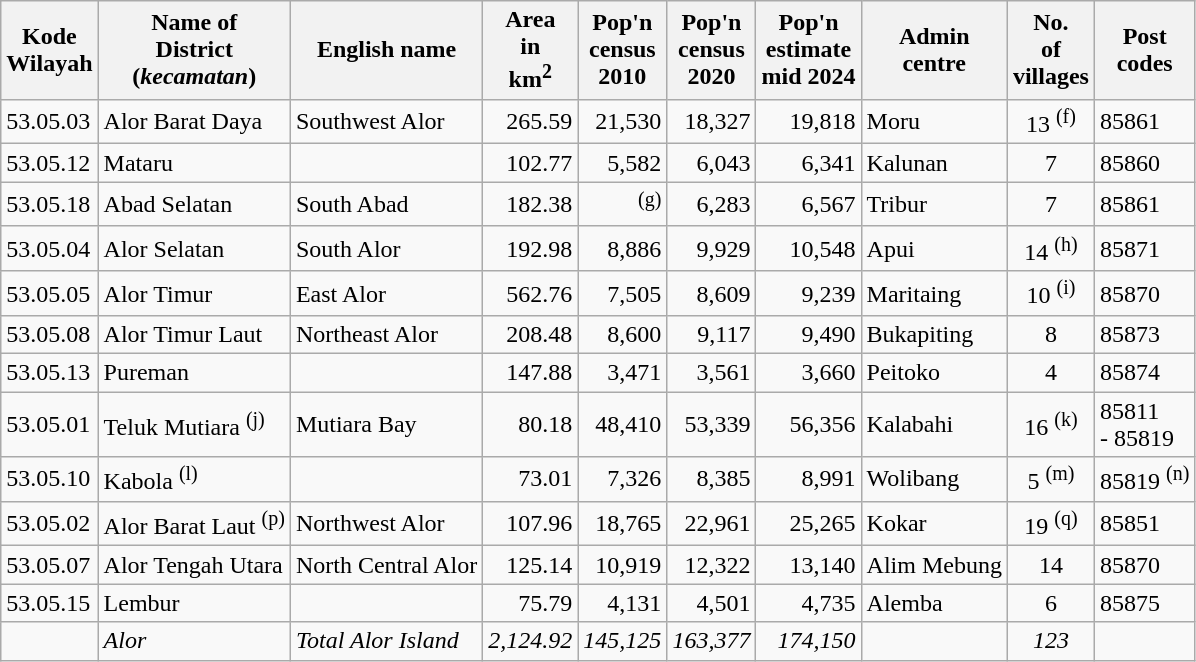<table class="sortable wikitable">
<tr>
<th>Kode <br>Wilayah</th>
<th>Name of<br>District<br>(<em>kecamatan</em>)</th>
<th>English name</th>
<th>Area <br>in <br>km<sup>2</sup></th>
<th>Pop'n<br>census<br>2010</th>
<th>Pop'n<br>census<br>2020</th>
<th>Pop'n<br>estimate<br>mid 2024</th>
<th>Admin<br> centre</th>
<th>No.<br>of<br>villages</th>
<th>Post<br>codes</th>
</tr>
<tr>
<td>53.05.03</td>
<td>Alor Barat Daya </td>
<td>Southwest Alor</td>
<td align="right">265.59</td>
<td align="right">21,530</td>
<td align="right">18,327</td>
<td align="right">19,818</td>
<td>Moru</td>
<td align="center">13 <sup>(f)</sup></td>
<td>85861</td>
</tr>
<tr>
<td>53.05.12</td>
<td>Mataru </td>
<td></td>
<td align="right">102.77</td>
<td align="right">5,582</td>
<td align="right">6,043</td>
<td align="right">6,341</td>
<td>Kalunan</td>
<td align="center">7</td>
<td>85860</td>
</tr>
<tr>
<td>53.05.18</td>
<td>Abad Selatan </td>
<td>South Abad</td>
<td align="right">182.38</td>
<td align="right"><sup>(g)</sup></td>
<td align="right">6,283</td>
<td align="right">6,567</td>
<td>Tribur</td>
<td align="center">7</td>
<td>85861</td>
</tr>
<tr>
<td>53.05.04</td>
<td>Alor Selatan </td>
<td>South Alor</td>
<td align="right">192.98</td>
<td align="right">8,886</td>
<td align="right">9,929</td>
<td align="right">10,548</td>
<td>Apui</td>
<td align="center">14 <sup>(h)</sup></td>
<td>85871</td>
</tr>
<tr>
<td>53.05.05</td>
<td>Alor Timur </td>
<td>East Alor</td>
<td align="right">562.76</td>
<td align="right">7,505</td>
<td align="right">8,609</td>
<td align="right">9,239</td>
<td>Maritaing</td>
<td align="center">10 <sup>(i)</sup></td>
<td>85870</td>
</tr>
<tr>
<td>53.05.08</td>
<td>Alor Timur Laut </td>
<td>Northeast Alor</td>
<td align="right">208.48</td>
<td align="right">8,600</td>
<td align="right">9,117</td>
<td align="right">9,490</td>
<td>Bukapiting</td>
<td align="center">8</td>
<td>85873</td>
</tr>
<tr>
<td>53.05.13</td>
<td>Pureman </td>
<td></td>
<td align="right">147.88</td>
<td align="right">3,471</td>
<td align="right">3,561</td>
<td align="right">3,660</td>
<td>Peitoko</td>
<td align="center">4</td>
<td>85874</td>
</tr>
<tr>
<td>53.05.01</td>
<td>Teluk Mutiara <sup>(j)</sup> </td>
<td>Mutiara Bay</td>
<td align="right">80.18</td>
<td align="right">48,410</td>
<td align="right">53,339</td>
<td align="right">56,356</td>
<td>Kalabahi</td>
<td align="center">16 <sup>(k)</sup></td>
<td>85811<br>- 85819</td>
</tr>
<tr>
<td>53.05.10</td>
<td>Kabola <sup>(l)</sup> </td>
<td></td>
<td align="right">73.01</td>
<td align="right">7,326</td>
<td align="right">8,385</td>
<td align="right">8,991</td>
<td>Wolibang</td>
<td align="center">5 <sup>(m)</sup></td>
<td>85819 <sup>(n)</sup></td>
</tr>
<tr>
<td>53.05.02</td>
<td>Alor Barat Laut <sup>(p)</sup> </td>
<td>Northwest Alor</td>
<td align="right">107.96</td>
<td align="right">18,765</td>
<td align="right">22,961</td>
<td align="right">25,265</td>
<td>Kokar</td>
<td align="center">19 <sup>(q)</sup></td>
<td>85851</td>
</tr>
<tr>
<td>53.05.07</td>
<td>Alor Tengah Utara </td>
<td>North Central Alor</td>
<td align="right">125.14</td>
<td align="right">10,919</td>
<td align="right">12,322</td>
<td align="right">13,140</td>
<td>Alim Mebung</td>
<td align="center">14</td>
<td>85870</td>
</tr>
<tr>
<td>53.05.15</td>
<td>Lembur </td>
<td></td>
<td align="right">75.79</td>
<td align="right">4,131</td>
<td align="right">4,501</td>
<td align="right">4,735</td>
<td>Alemba</td>
<td align="center">6</td>
<td>85875</td>
</tr>
<tr>
<td></td>
<td><em>Alor</em></td>
<td><em>Total Alor Island</em></td>
<td align="right"><em>2,124.92</em></td>
<td align="right"><em>145,125</em></td>
<td align="right"><em>163,377</em></td>
<td align="right"><em>174,150</em></td>
<td></td>
<td align="center"><em>123</em></td>
<td></td>
</tr>
</table>
